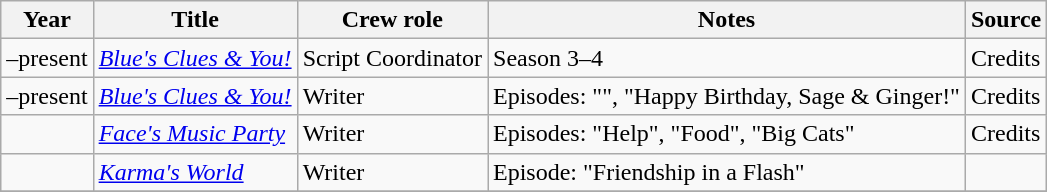<table class="wikitable sortable plainrowheaders">
<tr>
<th>Year</th>
<th>Title</th>
<th>Crew role</th>
<th class="unsortable">Notes</th>
<th class="unsortable">Source</th>
</tr>
<tr>
<td>–present</td>
<td><em><a href='#'>Blue's Clues & You!</a></em></td>
<td>Script Coordinator</td>
<td>Season 3–4</td>
<td>Credits </td>
</tr>
<tr>
<td>–present</td>
<td><em><a href='#'>Blue's Clues & You!</a></em></td>
<td>Writer</td>
<td>Episodes: "", "Happy Birthday, Sage & Ginger!"</td>
<td>Credits </td>
</tr>
<tr>
<td></td>
<td><em><a href='#'>Face's Music Party</a></em></td>
<td>Writer</td>
<td>Episodes: "Help", "Food", "Big Cats"</td>
<td>Credits </td>
</tr>
<tr>
<td></td>
<td><em><a href='#'>Karma's World</a></em></td>
<td>Writer</td>
<td>Episode: "Friendship in a Flash"</td>
<td></td>
</tr>
<tr>
</tr>
</table>
